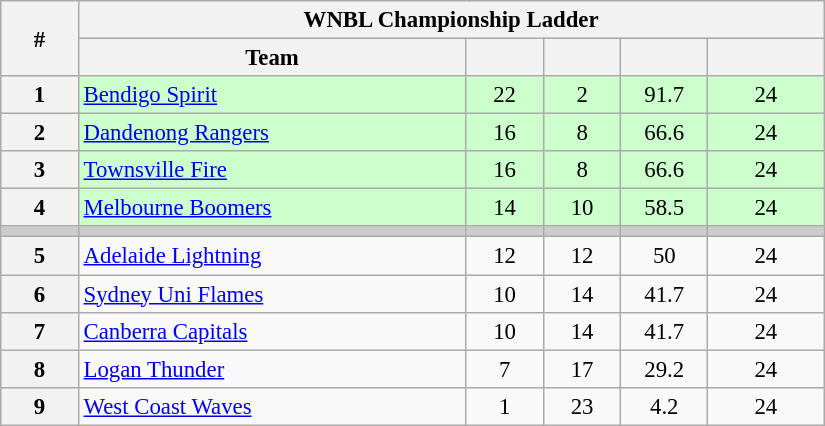<table class="wikitable" width="43.5%" style="font-size:95%; text-align:center">
<tr>
<th width="5%" rowspan=2>#</th>
<th colspan="6" align="center">WNBL Championship Ladder</th>
</tr>
<tr>
<th width="25%">Team</th>
<th width="5%"></th>
<th width="5%"></th>
<th width="5%"></th>
<th width="7.5%"></th>
</tr>
<tr style="background-color:#CCFFCC">
<th>1</th>
<td style="text-align:left;"><a href='#'>Bendigo Spirit</a></td>
<td>22</td>
<td>2</td>
<td>91.7</td>
<td>24</td>
</tr>
<tr style="background-color:#CCFFCC">
<th>2</th>
<td style="text-align:left;"><a href='#'>Dandenong Rangers</a></td>
<td>16</td>
<td>8</td>
<td>66.6</td>
<td>24</td>
</tr>
<tr style="background-color:#CCFFCC">
<th>3</th>
<td style="text-align:left;"><a href='#'>Townsville Fire</a></td>
<td>16</td>
<td>8</td>
<td>66.6</td>
<td>24</td>
</tr>
<tr style="background-color:#CCFFCC">
<th>4</th>
<td style="text-align:left;"><a href='#'>Melbourne Boomers</a></td>
<td>14</td>
<td>10</td>
<td>58.5</td>
<td>24</td>
</tr>
<tr style="background-color:#cccccc;">
<td></td>
<td></td>
<td></td>
<td></td>
<td></td>
<td></td>
</tr>
<tr>
<th>5</th>
<td style="text-align:left;"><a href='#'>Adelaide Lightning</a></td>
<td>12</td>
<td>12</td>
<td>50</td>
<td>24</td>
</tr>
<tr>
<th>6</th>
<td style="text-align:left;"><a href='#'>Sydney Uni Flames</a></td>
<td>10</td>
<td>14</td>
<td>41.7</td>
<td>24</td>
</tr>
<tr>
<th>7</th>
<td style="text-align:left;"><a href='#'>Canberra Capitals</a></td>
<td>10</td>
<td>14</td>
<td>41.7</td>
<td>24</td>
</tr>
<tr>
<th>8</th>
<td style="text-align:left;"><a href='#'>Logan Thunder</a></td>
<td>7</td>
<td>17</td>
<td>29.2</td>
<td>24</td>
</tr>
<tr>
<th>9</th>
<td style="text-align:left;"><a href='#'>West Coast Waves</a></td>
<td>1</td>
<td>23</td>
<td>4.2</td>
<td>24</td>
</tr>
</table>
